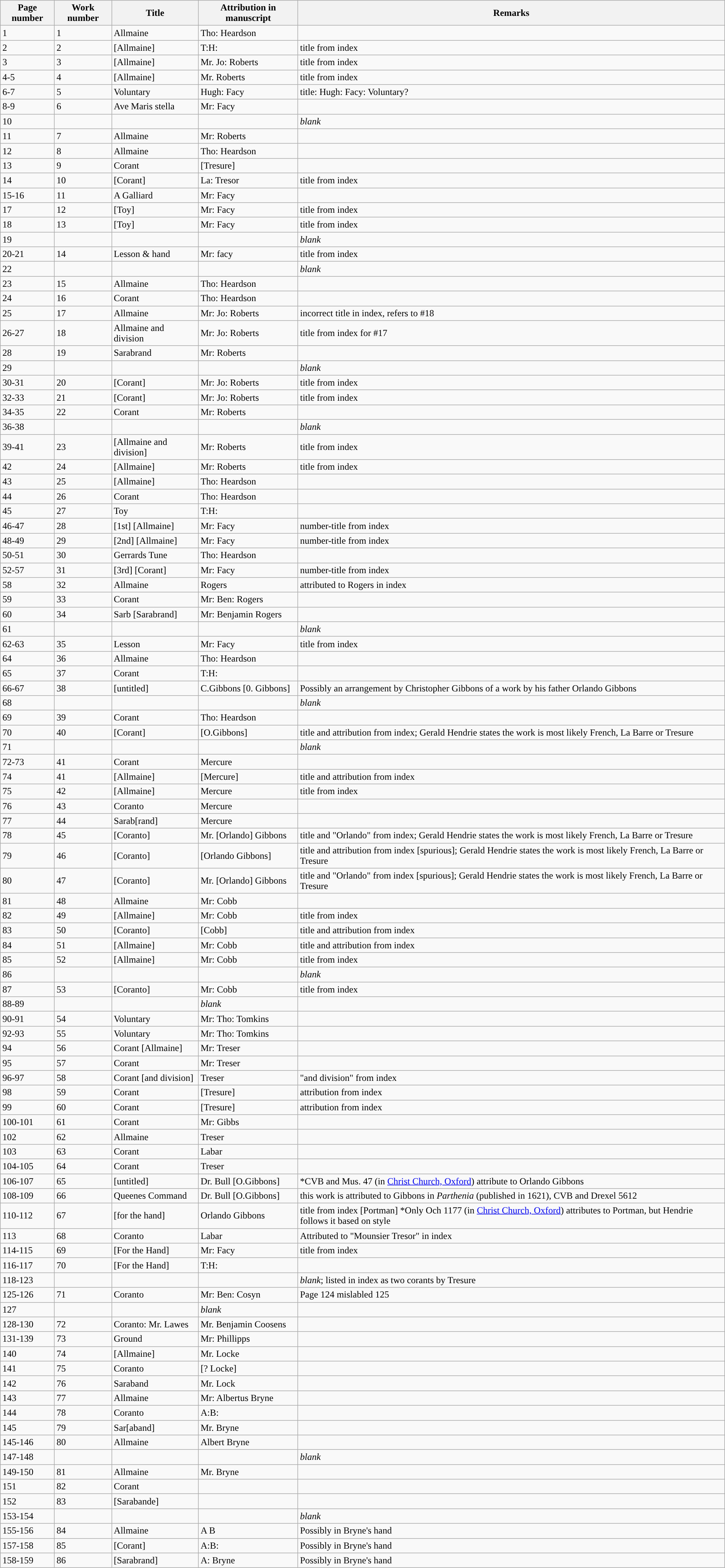<table class="wikitable">
<tr>
<th style="align:center;">Page number</th>
<th>Work number</th>
<th>Title</th>
<th>Attribution in manuscript</th>
<th>Remarks</th>
</tr>
<tr>
<td>1</td>
<td>1</td>
<td>Allmaine</td>
<td>Tho: Heardson</td>
<td></td>
</tr>
<tr>
<td>2</td>
<td>2</td>
<td>[Allmaine]</td>
<td>T:H:</td>
<td>title from index</td>
</tr>
<tr>
<td>3</td>
<td>3</td>
<td>[Allmaine]</td>
<td>Mr. Jo: Roberts</td>
<td>title from index</td>
</tr>
<tr>
<td>4-5</td>
<td>4</td>
<td>[Allmaine]</td>
<td>Mr. Roberts</td>
<td>title from index</td>
</tr>
<tr>
<td>6-7</td>
<td>5</td>
<td>Voluntary</td>
<td>Hugh: Facy</td>
<td>title: Hugh: Facy: Voluntary?</td>
</tr>
<tr>
<td>8-9</td>
<td>6</td>
<td>Ave Maris stella</td>
<td>Mr: Facy</td>
<td></td>
</tr>
<tr>
<td>10</td>
<td></td>
<td></td>
<td></td>
<td><em>blank</em></td>
</tr>
<tr>
<td>11</td>
<td>7</td>
<td>Allmaine</td>
<td>Mr: Roberts</td>
<td></td>
</tr>
<tr>
<td>12</td>
<td>8</td>
<td>Allmaine</td>
<td>Tho: Heardson</td>
<td></td>
</tr>
<tr>
<td>13</td>
<td>9</td>
<td>Corant</td>
<td>[Tresure]</td>
<td></td>
</tr>
<tr>
<td>14</td>
<td>10</td>
<td>[Corant]</td>
<td>La: Tresor</td>
<td>title from index</td>
</tr>
<tr>
<td>15-16</td>
<td>11</td>
<td>A Galliard</td>
<td>Mr: Facy</td>
<td></td>
</tr>
<tr>
<td>17</td>
<td>12</td>
<td>[Toy]</td>
<td>Mr: Facy</td>
<td>title from index</td>
</tr>
<tr>
<td>18</td>
<td>13</td>
<td>[Toy]</td>
<td>Mr: Facy</td>
<td>title from index</td>
</tr>
<tr>
<td>19</td>
<td></td>
<td></td>
<td></td>
<td><em>blank</em></td>
</tr>
<tr>
<td>20-21</td>
<td>14</td>
<td>Lesson & hand</td>
<td>Mr: facy</td>
<td>title from index</td>
</tr>
<tr>
<td>22</td>
<td></td>
<td></td>
<td></td>
<td><em>blank</em></td>
</tr>
<tr>
<td>23</td>
<td>15</td>
<td>Allmaine</td>
<td>Tho: Heardson</td>
<td></td>
</tr>
<tr>
<td>24</td>
<td>16</td>
<td>Corant</td>
<td>Tho: Heardson</td>
<td></td>
</tr>
<tr>
<td>25</td>
<td>17</td>
<td>Allmaine</td>
<td>Mr: Jo: Roberts</td>
<td>incorrect title in index, refers to #18</td>
</tr>
<tr>
<td>26-27</td>
<td>18</td>
<td>Allmaine and division</td>
<td>Mr: Jo: Roberts</td>
<td>title from index for #17</td>
</tr>
<tr>
<td>28</td>
<td>19</td>
<td>Sarabrand</td>
<td>Mr: Roberts</td>
<td></td>
</tr>
<tr>
<td>29</td>
<td></td>
<td></td>
<td></td>
<td><em>blank</em></td>
</tr>
<tr>
<td>30-31</td>
<td>20</td>
<td>[Corant]</td>
<td>Mr: Jo: Roberts</td>
<td>title from index</td>
</tr>
<tr>
<td>32-33</td>
<td>21</td>
<td>[Corant]</td>
<td>Mr: Jo: Roberts</td>
<td>title from index</td>
</tr>
<tr>
<td>34-35</td>
<td>22</td>
<td>Corant</td>
<td>Mr: Roberts</td>
<td></td>
</tr>
<tr>
<td>36-38</td>
<td></td>
<td></td>
<td></td>
<td><em>blank</em></td>
</tr>
<tr>
<td>39-41</td>
<td>23</td>
<td>[Allmaine and division]</td>
<td>Mr: Roberts</td>
<td>title from index</td>
</tr>
<tr>
<td>42</td>
<td>24</td>
<td>[Allmaine]</td>
<td>Mr: Roberts</td>
<td>title from index</td>
</tr>
<tr>
<td>43</td>
<td>25</td>
<td>[Allmaine]</td>
<td>Tho: Heardson</td>
<td></td>
</tr>
<tr>
<td>44</td>
<td>26</td>
<td>Corant</td>
<td>Tho: Heardson</td>
<td></td>
</tr>
<tr>
<td>45</td>
<td>27</td>
<td>Toy</td>
<td>T:H:</td>
<td></td>
</tr>
<tr>
<td>46-47</td>
<td>28</td>
<td>[1st] [Allmaine]</td>
<td>Mr: Facy</td>
<td>number-title from index</td>
</tr>
<tr>
<td>48-49</td>
<td>29</td>
<td>[2nd] [Allmaine]</td>
<td>Mr: Facy</td>
<td>number-title from index</td>
</tr>
<tr>
<td>50-51</td>
<td>30</td>
<td>Gerrards Tune</td>
<td>Tho: Heardson</td>
<td></td>
</tr>
<tr>
<td>52-57</td>
<td>31</td>
<td>[3rd] [Corant]</td>
<td>Mr: Facy</td>
<td>number-title from index</td>
</tr>
<tr>
<td>58</td>
<td>32</td>
<td>Allmaine</td>
<td>Rogers</td>
<td>attributed to Rogers in index</td>
</tr>
<tr>
<td>59</td>
<td>33</td>
<td>Corant</td>
<td>Mr: Ben: Rogers</td>
<td></td>
</tr>
<tr>
<td>60</td>
<td>34</td>
<td>Sarb [Sarabrand]</td>
<td>Mr: Benjamin Rogers</td>
<td></td>
</tr>
<tr>
<td>61</td>
<td></td>
<td></td>
<td></td>
<td><em>blank</em></td>
</tr>
<tr>
<td>62-63</td>
<td>35</td>
<td>Lesson</td>
<td>Mr: Facy</td>
<td>title from index</td>
</tr>
<tr>
<td>64</td>
<td>36</td>
<td>Allmaine</td>
<td>Tho: Heardson</td>
<td></td>
</tr>
<tr>
<td>65</td>
<td>37</td>
<td>Corant</td>
<td>T:H:</td>
<td></td>
</tr>
<tr>
<td>66-67</td>
<td>38</td>
<td>[untitled]</td>
<td>C.Gibbons [0. Gibbons]</td>
<td>Possibly an arrangement by Christopher Gibbons of a work by his father Orlando Gibbons</td>
</tr>
<tr>
<td>68</td>
<td></td>
<td></td>
<td></td>
<td><em>blank</em></td>
</tr>
<tr>
<td>69</td>
<td>39</td>
<td>Corant</td>
<td>Tho: Heardson</td>
<td></td>
</tr>
<tr>
<td>70</td>
<td>40</td>
<td>[Corant]</td>
<td>[O.Gibbons]</td>
<td>title and attribution from index; Gerald Hendrie states the work is most likely French, La Barre or Tresure</td>
</tr>
<tr>
<td>71</td>
<td></td>
<td></td>
<td></td>
<td><em>blank</em></td>
</tr>
<tr>
<td>72-73</td>
<td>41</td>
<td>Corant</td>
<td>Mercure</td>
<td></td>
</tr>
<tr>
<td>74</td>
<td>41</td>
<td>[Allmaine]</td>
<td>[Mercure]</td>
<td>title and attribution from index</td>
</tr>
<tr>
<td>75</td>
<td>42</td>
<td>[Allmaine]</td>
<td>Mercure</td>
<td>title from index</td>
</tr>
<tr>
<td>76</td>
<td>43</td>
<td>Coranto</td>
<td>Mercure</td>
<td></td>
</tr>
<tr>
<td>77</td>
<td>44</td>
<td>Sarab[rand]</td>
<td>Mercure</td>
<td></td>
</tr>
<tr>
<td>78</td>
<td>45</td>
<td>[Coranto]</td>
<td>Mr. [Orlando] Gibbons</td>
<td>title and "Orlando" from index; Gerald Hendrie states the work is most likely French, La Barre or Tresure</td>
</tr>
<tr>
<td>79</td>
<td>46</td>
<td>[Coranto]</td>
<td>[Orlando Gibbons]</td>
<td>title and attribution from index [spurious]; Gerald Hendrie states the work is most likely French, La Barre or Tresure</td>
</tr>
<tr>
<td>80</td>
<td>47</td>
<td>[Coranto]</td>
<td>Mr. [Orlando] Gibbons</td>
<td>title and "Orlando" from index [spurious]; Gerald Hendrie states the work is most likely French, La Barre or Tresure</td>
</tr>
<tr>
<td>81</td>
<td>48</td>
<td>Allmaine</td>
<td>Mr: Cobb</td>
<td></td>
</tr>
<tr>
<td>82</td>
<td>49</td>
<td>[Allmaine]</td>
<td>Mr: Cobb</td>
<td>title from index</td>
</tr>
<tr>
<td>83</td>
<td>50</td>
<td>[Coranto]</td>
<td>[Cobb]</td>
<td>title and attribution from index</td>
</tr>
<tr>
<td>84</td>
<td>51</td>
<td>[Allmaine]</td>
<td>Mr: Cobb</td>
<td>title and attribution from index</td>
</tr>
<tr>
<td>85</td>
<td>52</td>
<td>[Allmaine]</td>
<td>Mr: Cobb</td>
<td>title from index</td>
</tr>
<tr>
<td>86</td>
<td></td>
<td></td>
<td></td>
<td><em>blank</em></td>
</tr>
<tr>
<td>87</td>
<td>53</td>
<td>[Coranto]</td>
<td>Mr: Cobb</td>
<td>title from index</td>
</tr>
<tr>
<td>88-89</td>
<td></td>
<td></td>
<td><em>blank</em></td>
</tr>
<tr>
<td>90-91</td>
<td>54</td>
<td>Voluntary</td>
<td>Mr: Tho: Tomkins</td>
<td></td>
</tr>
<tr>
<td>92-93</td>
<td>55</td>
<td>Voluntary</td>
<td>Mr: Tho: Tomkins</td>
<td></td>
</tr>
<tr>
<td>94</td>
<td>56</td>
<td>Corant [Allmaine]</td>
<td>Mr: Treser</td>
<td></td>
</tr>
<tr>
<td>95</td>
<td>57</td>
<td>Corant</td>
<td>Mr: Treser</td>
<td></td>
</tr>
<tr>
<td>96-97</td>
<td>58</td>
<td>Corant [and division]</td>
<td>Treser</td>
<td>"and division" from index</td>
</tr>
<tr>
<td>98</td>
<td>59</td>
<td>Corant</td>
<td>[Tresure]</td>
<td>attribution from index</td>
</tr>
<tr>
<td>99</td>
<td>60</td>
<td>Corant</td>
<td>[Tresure]</td>
<td>attribution from index</td>
</tr>
<tr>
<td>100-101</td>
<td>61</td>
<td>Corant</td>
<td>Mr: Gibbs</td>
<td></td>
</tr>
<tr>
<td>102</td>
<td>62</td>
<td>Allmaine</td>
<td>Treser</td>
<td></td>
</tr>
<tr>
<td>103</td>
<td>63</td>
<td>Corant</td>
<td>Labar</td>
<td></td>
</tr>
<tr>
<td>104-105</td>
<td>64</td>
<td>Corant</td>
<td>Treser</td>
<td></td>
</tr>
<tr>
<td>106-107</td>
<td>65</td>
<td>[untitled]</td>
<td>Dr. Bull [O.Gibbons]</td>
<td>*CVB and Mus. 47 (in <a href='#'>Christ Church, Oxford</a>) attribute to Orlando Gibbons</td>
</tr>
<tr>
<td>108-109</td>
<td>66</td>
<td>Queenes Command</td>
<td>Dr. Bull [O.Gibbons]</td>
<td>this work is attributed to Gibbons in <em>Parthenia</em> (published in 1621), CVB and Drexel 5612</td>
</tr>
<tr>
<td>110-112</td>
<td>67</td>
<td>[for the hand]</td>
<td>Orlando Gibbons</td>
<td>title from index [Portman] *Only Och 1177 (in <a href='#'>Christ Church, Oxford</a>) attributes to Portman, but Hendrie follows it based on style</td>
</tr>
<tr>
<td>113</td>
<td>68</td>
<td>Coranto</td>
<td>Labar</td>
<td>Attributed to "Mounsier Tresor" in index</td>
</tr>
<tr>
<td>114-115</td>
<td>69</td>
<td>[For the Hand]</td>
<td>Mr: Facy</td>
<td>title from index</td>
</tr>
<tr>
<td>116-117</td>
<td>70</td>
<td>[For the Hand]</td>
<td>T:H:</td>
<td></td>
</tr>
<tr>
<td>118-123</td>
<td></td>
<td></td>
<td></td>
<td><em>blank</em>; listed in index as two corants by Tresure</td>
</tr>
<tr>
<td>125-126</td>
<td>71</td>
<td>Coranto</td>
<td>Mr: Ben: Cosyn</td>
<td>Page 124 mislabled 125</td>
</tr>
<tr>
<td>127</td>
<td></td>
<td></td>
<td><em>blank</em></td>
</tr>
<tr>
<td>128-130</td>
<td>72</td>
<td>Coranto: Mr. Lawes</td>
<td>Mr. Benjamin Coosens</td>
<td></td>
</tr>
<tr>
<td>131-139</td>
<td>73</td>
<td>Ground</td>
<td>Mr: Phillipps</td>
<td></td>
</tr>
<tr>
<td>140</td>
<td>74</td>
<td>[Allmaine]</td>
<td>Mr. Locke</td>
<td></td>
</tr>
<tr>
<td>141</td>
<td>75</td>
<td>Coranto</td>
<td>[? Locke]</td>
<td></td>
</tr>
<tr>
<td>142</td>
<td>76</td>
<td>Saraband</td>
<td>Mr. Lock</td>
<td></td>
</tr>
<tr>
<td>143</td>
<td>77</td>
<td>Allmaine</td>
<td>Mr: Albertus Bryne</td>
<td></td>
</tr>
<tr>
<td>144</td>
<td>78</td>
<td>Coranto</td>
<td>A:B:</td>
<td></td>
</tr>
<tr>
<td>145</td>
<td>79</td>
<td>Sar[aband]</td>
<td>Mr. Bryne</td>
<td></td>
</tr>
<tr>
<td>145-146</td>
<td>80</td>
<td>Allmaine</td>
<td>Albert Bryne</td>
<td></td>
</tr>
<tr>
<td>147-148</td>
<td></td>
<td></td>
<td></td>
<td><em>blank</em></td>
</tr>
<tr>
<td>149-150</td>
<td>81</td>
<td>Allmaine</td>
<td>Mr. Bryne</td>
<td></td>
</tr>
<tr>
<td>151</td>
<td>82</td>
<td>Corant</td>
<td></td>
<td></td>
</tr>
<tr>
<td>152</td>
<td>83</td>
<td>[Sarabande]</td>
<td></td>
<td></td>
</tr>
<tr>
<td>153-154</td>
<td></td>
<td></td>
<td></td>
<td><em>blank</em></td>
</tr>
<tr>
<td>155-156</td>
<td>84</td>
<td>Allmaine</td>
<td>A B</td>
<td>Possibly in Bryne's hand</td>
</tr>
<tr>
<td>157-158</td>
<td>85</td>
<td>[Corant]</td>
<td>A:B:</td>
<td>Possibly in Bryne's hand</td>
</tr>
<tr>
<td>158-159</td>
<td>86</td>
<td>[Sarabrand]</td>
<td>A: Bryne</td>
<td>Possibly in Bryne's hand</td>
</tr>
</table>
